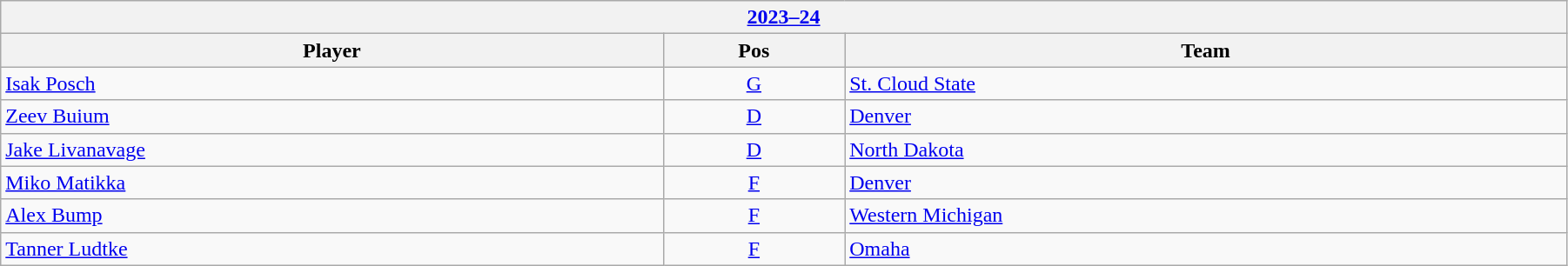<table class="wikitable" width=95%>
<tr>
<th colspan=3><a href='#'>2023–24</a></th>
</tr>
<tr>
<th>Player</th>
<th>Pos</th>
<th>Team</th>
</tr>
<tr>
<td><a href='#'>Isak Posch</a></td>
<td align=center><a href='#'>G</a></td>
<td><a href='#'>St. Cloud State</a></td>
</tr>
<tr>
<td><a href='#'>Zeev Buium</a></td>
<td align=center><a href='#'>D</a></td>
<td><a href='#'>Denver</a></td>
</tr>
<tr>
<td><a href='#'>Jake Livanavage</a></td>
<td align=center><a href='#'>D</a></td>
<td><a href='#'>North Dakota</a></td>
</tr>
<tr>
<td><a href='#'>Miko Matikka</a></td>
<td align=center><a href='#'>F</a></td>
<td><a href='#'>Denver</a></td>
</tr>
<tr>
<td><a href='#'>Alex Bump</a></td>
<td align=center><a href='#'>F</a></td>
<td><a href='#'>Western Michigan</a></td>
</tr>
<tr>
<td><a href='#'>Tanner Ludtke</a></td>
<td align=center><a href='#'>F</a></td>
<td><a href='#'>Omaha</a></td>
</tr>
</table>
